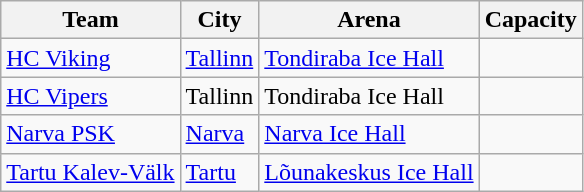<table class="wikitable sortable">
<tr>
<th>Team</th>
<th>City</th>
<th>Arena</th>
<th>Capacity</th>
</tr>
<tr>
<td><a href='#'>HC Viking</a></td>
<td><a href='#'>Tallinn</a></td>
<td><a href='#'>Tondiraba Ice Hall</a></td>
<td align=center></td>
</tr>
<tr>
<td><a href='#'>HC Vipers</a></td>
<td>Tallinn</td>
<td>Tondiraba Ice Hall</td>
<td align=center></td>
</tr>
<tr>
<td><a href='#'>Narva PSK</a></td>
<td><a href='#'>Narva</a></td>
<td><a href='#'>Narva Ice Hall</a></td>
<td align=center></td>
</tr>
<tr>
<td><a href='#'>Tartu Kalev-Välk</a></td>
<td><a href='#'>Tartu</a></td>
<td><a href='#'>Lõunakeskus Ice Hall</a></td>
<td></td>
</tr>
</table>
